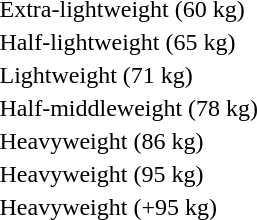<table>
<tr>
<td rowspan=2>Extra-lightweight (60 kg)<br></td>
<td rowspan=2></td>
<td rowspan=2></td>
<td></td>
</tr>
<tr>
<td></td>
</tr>
<tr>
<td rowspan=2>Half-lightweight (65 kg)<br></td>
<td rowspan=2></td>
<td rowspan=2></td>
<td></td>
</tr>
<tr>
<td></td>
</tr>
<tr>
<td rowspan=2>Lightweight (71 kg)<br></td>
<td rowspan=2></td>
<td rowspan=2></td>
<td></td>
</tr>
<tr>
<td></td>
</tr>
<tr>
<td rowspan=2>Half-middleweight (78 kg)<br></td>
<td rowspan=2></td>
<td rowspan=2></td>
<td></td>
</tr>
<tr>
<td></td>
</tr>
<tr>
<td rowspan=2>Heavyweight (86 kg)<br></td>
<td rowspan=2></td>
<td rowspan=2></td>
<td></td>
</tr>
<tr>
<td></td>
</tr>
<tr>
<td rowspan=2>Heavyweight (95 kg)<br></td>
<td rowspan=2></td>
<td rowspan=2></td>
<td></td>
</tr>
<tr>
<td></td>
</tr>
<tr>
<td rowspan=2>Heavyweight (+95 kg)<br></td>
<td rowspan=2></td>
<td rowspan=2></td>
<td></td>
</tr>
<tr>
<td></td>
</tr>
</table>
